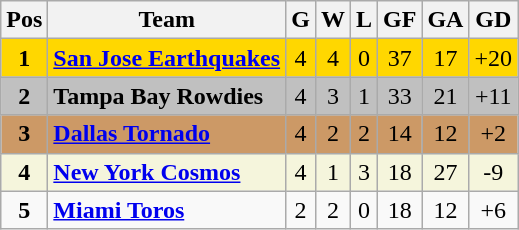<table class="wikitable sortable">
<tr>
<th>Pos</th>
<th>Team</th>
<th>G</th>
<th>W</th>
<th>L</th>
<th>GF</th>
<th>GA</th>
<th>GD</th>
</tr>
<tr style="background:gold;">
<td align=center><strong>1</strong></td>
<td><strong><a href='#'>San Jose Earthquakes</a></strong></td>
<td align=center>4</td>
<td align=center>4</td>
<td align=center>0</td>
<td align=center>37</td>
<td align=center>17</td>
<td align=center>+20</td>
</tr>
<tr style="background:silver;">
<td align=center><strong>2</strong></td>
<td><strong>Tampa Bay Rowdies</strong></td>
<td align=center>4</td>
<td align=center>3</td>
<td align=center>1</td>
<td align=center>33</td>
<td align=center>21</td>
<td align=center>+11</td>
</tr>
<tr style="background:#c96;">
<td align=center><strong>3</strong></td>
<td><strong><a href='#'>Dallas Tornado</a></strong></td>
<td align=center>4</td>
<td align=center>2</td>
<td align=center>2</td>
<td align=center>14</td>
<td align=center>12</td>
<td align=center>+2</td>
</tr>
<tr style="background:beige;">
<td align=center><strong>4</strong></td>
<td><strong><a href='#'>New York Cosmos</a></strong></td>
<td align=center>4</td>
<td align=center>1</td>
<td align=center>3</td>
<td align=center>18</td>
<td align=center>27</td>
<td align=center>-9</td>
</tr>
<tr>
<td align=center><strong>5</strong></td>
<td><strong><a href='#'>Miami Toros</a></strong></td>
<td align=center>2</td>
<td align=center>2</td>
<td align=center>0</td>
<td align=center>18</td>
<td align=center>12</td>
<td align=center>+6</td>
</tr>
</table>
